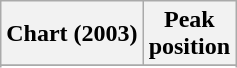<table class="wikitable sortable plainrowheaders">
<tr>
<th scope="col">Chart (2003)</th>
<th scope="col">Peak<br>position</th>
</tr>
<tr>
</tr>
<tr>
</tr>
</table>
